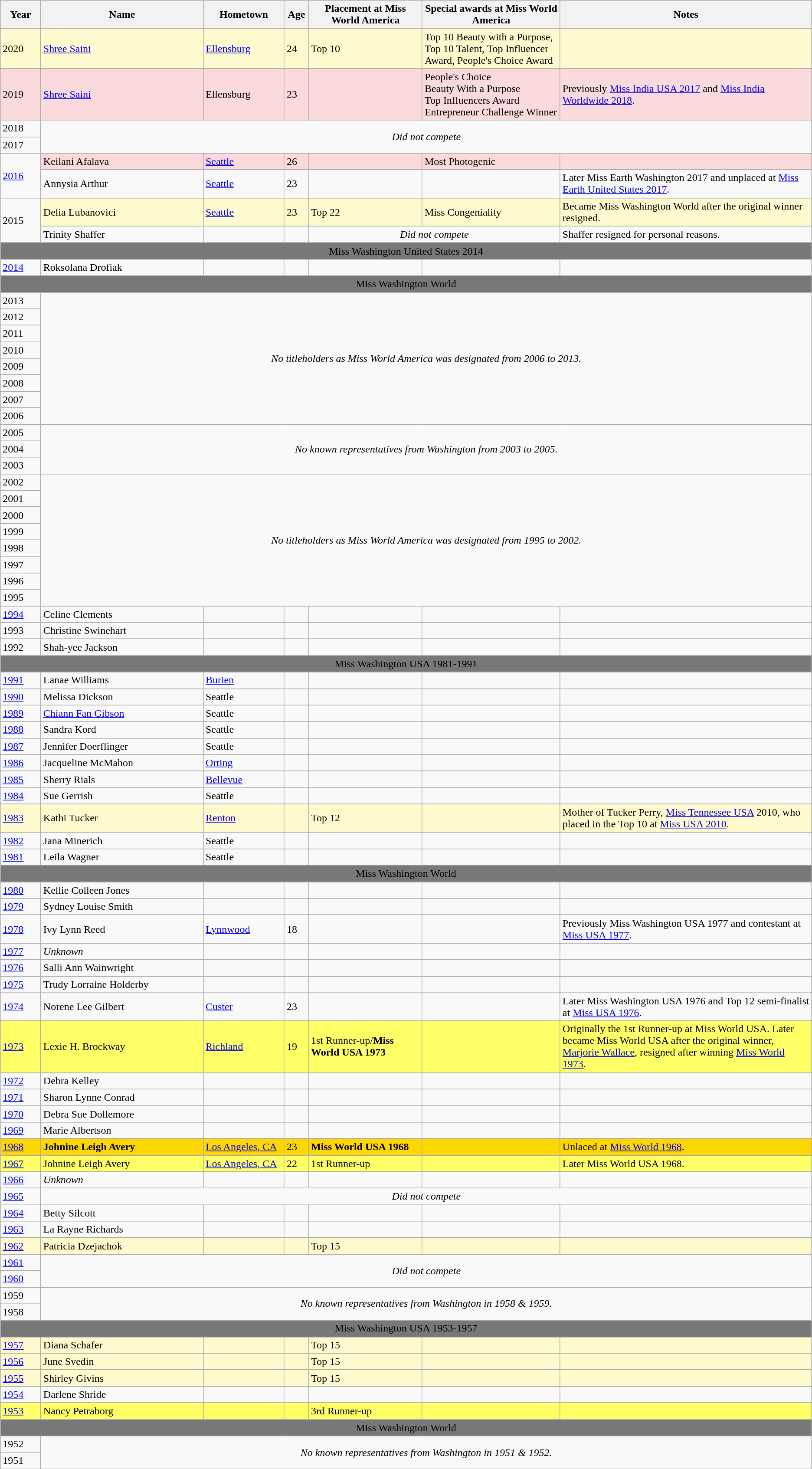<table class="wikitable">
<tr>
<th width=5%>Year</th>
<th width=20%>Name</th>
<th width=10%>Hometown</th>
<th width=3%>Age<br></th>
<th width=14%>Placement at Miss World America</th>
<th width=17%>Special awards at Miss World America</th>
<th width=31%>Notes</th>
</tr>
<tr>
<td style="background-color:#FFFACD;">2020</td>
<td style="background-color:#FFFACD;"><a href='#'>Shree Saini</a></td>
<td style="background-color:#FFFACD;"><a href='#'>Ellensburg</a></td>
<td style="background-color:#FFFACD;">24</td>
<td style="background-color:#FFFACD;">Top 10</td>
<td style="background-color:#FFFACD;">Top 10 Beauty with a Purpose, Top 10 Talent, Top Influencer Award, People's Choice Award</td>
<td style="background-color:#FFFACD;"></td>
</tr>
<tr>
</tr>
<tr style="background-color:#FADADD;">
<td>2019</td>
<td><a href='#'>Shree Saini</a></td>
<td>Ellensburg</td>
<td>23</td>
<td></td>
<td>People's Choice<br>Beauty With a Purpose<br>Top Influencers Award<br>Entrepreneur Challenge Winner</td>
<td>Previously <a href='#'>Miss India USA 2017</a> and <a href='#'>Miss India Worldwide 2018</a>.</td>
</tr>
<tr>
<td>2018</td>
<td rowspan=2 colspan=6 align=center><em>Did not compete</em></td>
</tr>
<tr>
<td>2017</td>
</tr>
<tr>
<td rowspan=2><a href='#'>2016</a></td>
<td style="background-color:#FADADD;">Keilani Afalava</td>
<td style="background-color:#FADADD;"><a href='#'>Seattle</a></td>
<td style="background-color:#FADADD;">26</td>
<td style="background-color:#FADADD;"></td>
<td style="background-color:#FADADD;">Most Photogenic</td>
<td style="background-color:#FADADD;"></td>
</tr>
<tr>
<td>Annysia Arthur</td>
<td><a href='#'>Seattle</a></td>
<td>23</td>
<td></td>
<td></td>
<td>Later Miss Earth Washington 2017 and unplaced at <a href='#'>Miss Earth United States 2017</a>.</td>
</tr>
<tr>
<td rowspan=2>2015</td>
<td style="background-color:#FFFACD;">Delia Lubanovici</td>
<td style="background-color:#FFFACD;"><a href='#'>Seattle</a></td>
<td style="background-color:#FFFACD;">23</td>
<td style="background-color:#FFFACD;">Top 22</td>
<td style="background-color:#FFFACD;">Miss Congeniality</td>
<td style="background-color:#FFFACD;">Became Miss Washington World after the original winner resigned.</td>
</tr>
<tr>
<td>Trinity Shaffer</td>
<td></td>
<td></td>
<td colspan=2 align=center><em>Did not compete</em></td>
<td>Shaffer resigned for personal reasons.</td>
</tr>
<tr bgcolor="#787878" align="center">
<td colspan="7"><span>Miss Washington United States 2014</span></td>
</tr>
<tr>
<td><a href='#'>2014</a></td>
<td>Roksolana Drofiak</td>
<td></td>
<td></td>
<td></td>
<td></td>
<td></td>
</tr>
<tr bgcolor="#787878" align="center">
<td colspan="7"><span>Miss Washington World</span></td>
</tr>
<tr>
<td>2013</td>
<td rowspan=8 colspan=6 align=center><em>No titleholders as Miss World America was designated from 2006 to 2013.</em></td>
</tr>
<tr>
<td>2012</td>
</tr>
<tr>
<td>2011</td>
</tr>
<tr>
<td>2010</td>
</tr>
<tr>
<td>2009</td>
</tr>
<tr>
<td>2008</td>
</tr>
<tr>
<td>2007</td>
</tr>
<tr>
<td>2006</td>
</tr>
<tr>
<td>2005</td>
<td rowspan=3 colspan=6 align=center><em>No known representatives from Washington from 2003 to 2005.</em></td>
</tr>
<tr>
<td>2004</td>
</tr>
<tr>
<td>2003</td>
</tr>
<tr>
<td>2002</td>
<td rowspan=8 colspan=6 align=center><em>No titleholders as Miss World America was designated from 1995 to 2002.</em></td>
</tr>
<tr>
<td>2001</td>
</tr>
<tr>
<td>2000</td>
</tr>
<tr>
<td>1999</td>
</tr>
<tr>
<td>1998</td>
</tr>
<tr>
<td>1997</td>
</tr>
<tr>
<td>1996</td>
</tr>
<tr>
<td>1995</td>
</tr>
<tr>
<td><a href='#'>1994</a></td>
<td>Celine Clements</td>
<td></td>
<td></td>
<td></td>
<td></td>
<td></td>
</tr>
<tr>
<td>1993</td>
<td>Christine Swinehart</td>
<td></td>
<td></td>
<td></td>
<td></td>
<td></td>
</tr>
<tr>
<td>1992</td>
<td>Shah-yee Jackson</td>
<td></td>
<td></td>
<td></td>
<td></td>
<td></td>
</tr>
<tr bgcolor="#787878" align="center">
<td colspan="7"><span>Miss Washington USA 1981-1991</span></td>
</tr>
<tr>
<td><a href='#'>1991</a></td>
<td>Lanae Williams</td>
<td><a href='#'>Burien</a></td>
<td></td>
<td></td>
<td></td>
<td></td>
</tr>
<tr>
<td><a href='#'>1990</a></td>
<td>Melissa Dickson</td>
<td>Seattle</td>
<td></td>
<td></td>
<td></td>
<td></td>
</tr>
<tr>
<td><a href='#'>1989</a></td>
<td><a href='#'>Chiann Fan Gibson</a></td>
<td>Seattle</td>
<td></td>
<td></td>
<td></td>
<td></td>
</tr>
<tr>
<td><a href='#'>1988</a></td>
<td>Sandra Kord</td>
<td>Seattle</td>
<td></td>
<td></td>
<td></td>
<td></td>
</tr>
<tr>
<td><a href='#'>1987</a></td>
<td>Jennifer Doerflinger</td>
<td>Seattle</td>
<td></td>
<td></td>
<td></td>
<td></td>
</tr>
<tr>
<td><a href='#'>1986</a></td>
<td>Jacqueline McMahon</td>
<td><a href='#'>Orting</a></td>
<td></td>
<td></td>
<td></td>
<td></td>
</tr>
<tr>
<td><a href='#'>1985</a></td>
<td>Sherry Rials</td>
<td><a href='#'>Bellevue</a></td>
<td></td>
<td></td>
<td></td>
<td></td>
</tr>
<tr>
<td><a href='#'>1984</a></td>
<td>Sue Gerrish</td>
<td>Seattle</td>
<td></td>
<td></td>
<td></td>
<td></td>
</tr>
<tr>
</tr>
<tr style="background-color:#FFFACD;">
<td><a href='#'>1983</a></td>
<td>Kathi Tucker</td>
<td><a href='#'>Renton</a></td>
<td></td>
<td>Top 12</td>
<td></td>
<td>Mother of Tucker Perry, <a href='#'>Miss Tennessee USA</a> 2010, who placed in the Top 10 at <a href='#'>Miss USA 2010</a>.</td>
</tr>
<tr>
<td><a href='#'>1982</a></td>
<td>Jana Minerich</td>
<td>Seattle</td>
<td></td>
<td></td>
<td></td>
<td></td>
</tr>
<tr>
<td><a href='#'>1981</a></td>
<td>Leila Wagner</td>
<td>Seattle</td>
<td></td>
<td></td>
<td></td>
<td></td>
</tr>
<tr bgcolor="#787878" align="center">
<td colspan="7"><span>Miss Washington World</span></td>
</tr>
<tr>
<td><a href='#'>1980</a></td>
<td>Kellie Colleen Jones</td>
<td></td>
<td></td>
<td></td>
<td></td>
<td></td>
</tr>
<tr>
<td><a href='#'>1979</a></td>
<td>Sydney Louise Smith</td>
<td></td>
<td></td>
<td></td>
<td></td>
<td></td>
</tr>
<tr>
<td><a href='#'>1978</a></td>
<td>Ivy Lynn Reed</td>
<td><a href='#'>Lynnwood</a></td>
<td>18</td>
<td></td>
<td></td>
<td>Previously Miss Washington USA 1977 and contestant at <a href='#'>Miss USA 1977</a>.</td>
</tr>
<tr>
<td><a href='#'>1977</a></td>
<td><em>Unknown</em></td>
<td></td>
<td></td>
<td></td>
<td></td>
<td></td>
</tr>
<tr>
<td><a href='#'>1976</a></td>
<td>Salli Ann Wainwright</td>
<td></td>
<td></td>
<td></td>
<td></td>
<td></td>
</tr>
<tr>
<td><a href='#'>1975</a></td>
<td>Trudy Lorraine Holderby</td>
<td></td>
<td></td>
<td></td>
<td></td>
<td></td>
</tr>
<tr>
<td><a href='#'>1974</a></td>
<td>Norene Lee Gilbert</td>
<td><a href='#'>Custer</a></td>
<td>23</td>
<td></td>
<td></td>
<td>Later Miss Washington USA 1976 and Top 12 semi-finalist at <a href='#'>Miss USA 1976</a>.</td>
</tr>
<tr>
</tr>
<tr style="background-color:#FFFF66;">
<td><a href='#'>1973</a></td>
<td>Lexie H. Brockway</td>
<td><a href='#'>Richland</a></td>
<td>19</td>
<td>1st Runner-up/<strong>Miss World USA 1973</strong></td>
<td></td>
<td>Originally the 1st Runner-up at Miss World USA. Later became Miss World USA after the original winner, <a href='#'>Marjorie Wallace</a>, resigned after winning <a href='#'>Miss World 1973</a>.</td>
</tr>
<tr>
<td><a href='#'>1972</a></td>
<td>Debra Kelley</td>
<td></td>
<td></td>
<td></td>
<td></td>
<td></td>
</tr>
<tr>
<td><a href='#'>1971</a></td>
<td>Sharon Lynne Conrad</td>
<td></td>
<td></td>
<td></td>
<td></td>
<td></td>
</tr>
<tr>
<td><a href='#'>1970</a></td>
<td>Debra Sue Dollemore</td>
<td></td>
<td></td>
<td></td>
<td></td>
<td></td>
</tr>
<tr>
<td><a href='#'>1969</a></td>
<td>Marie Albertson</td>
<td></td>
<td></td>
<td></td>
<td></td>
<td></td>
</tr>
<tr>
</tr>
<tr style="background-color:GOLD;">
<td><a href='#'>1968</a></td>
<td><strong>Johnine Leigh Avery</strong></td>
<td><a href='#'>Los Angeles, CA</a></td>
<td>23</td>
<td><strong>Miss World USA 1968</strong></td>
<td></td>
<td>Unlaced at <a href='#'>Miss World 1968</a>.</td>
</tr>
<tr>
</tr>
<tr style="background-color:#FFFF66;">
<td><a href='#'>1967</a></td>
<td>Johnine Leigh Avery</td>
<td><a href='#'>Los Angeles, CA</a></td>
<td>22</td>
<td>1st Runner-up</td>
<td></td>
<td>Later Miss World USA 1968.</td>
</tr>
<tr>
<td><a href='#'>1966</a></td>
<td><em>Unknown</em></td>
<td></td>
<td></td>
<td></td>
<td></td>
<td></td>
</tr>
<tr>
<td><a href='#'>1965</a></td>
<td colspan=6 align=center><em>Did not compete</em></td>
</tr>
<tr>
<td><a href='#'>1964</a></td>
<td>Betty Silcott</td>
<td></td>
<td></td>
<td></td>
<td></td>
<td></td>
</tr>
<tr>
<td><a href='#'>1963</a></td>
<td>La Rayne Richards</td>
<td></td>
<td></td>
<td></td>
<td></td>
<td></td>
</tr>
<tr>
</tr>
<tr style="background-color:#FFFACD;">
<td><a href='#'>1962</a></td>
<td>Patricia Dzejachok</td>
<td></td>
<td></td>
<td>Top 15</td>
<td></td>
<td></td>
</tr>
<tr>
<td><a href='#'>1961</a></td>
<td rowspan=2 colspan=6 align=center><em>Did not compete</em></td>
</tr>
<tr>
<td><a href='#'>1960</a></td>
</tr>
<tr>
<td>1959</td>
<td rowspan=2 colspan=6 align=center><em>No known representatives from Washington in 1958 & 1959.</em></td>
</tr>
<tr>
<td>1958</td>
</tr>
<tr bgcolor="#787878" align="center">
<td colspan="7"><span>Miss Washington USA 1953-1957</span></td>
</tr>
<tr>
</tr>
<tr style="background-color:#FFFACD;">
<td><a href='#'>1957</a></td>
<td>Diana Schafer</td>
<td></td>
<td></td>
<td>Top 15</td>
<td></td>
<td></td>
</tr>
<tr>
</tr>
<tr style="background-color:#FFFACD;">
<td><a href='#'>1956</a></td>
<td>June Svedin</td>
<td></td>
<td></td>
<td>Top 15</td>
<td></td>
<td></td>
</tr>
<tr>
</tr>
<tr style="background-color:#FFFACD;">
<td><a href='#'>1955</a></td>
<td>Shirley Givins</td>
<td></td>
<td></td>
<td>Top 15</td>
<td></td>
<td></td>
</tr>
<tr>
<td><a href='#'>1954</a></td>
<td>Darlene Shride</td>
<td></td>
<td></td>
<td></td>
<td></td>
<td></td>
</tr>
<tr>
</tr>
<tr style="background-color:#FFFF66;">
<td><a href='#'>1953</a></td>
<td>Nancy Petraborg</td>
<td></td>
<td></td>
<td>3rd Runner-up</td>
<td></td>
<td></td>
</tr>
<tr>
</tr>
<tr bgcolor="#787878" align="center">
<td colspan="7"><span>Miss Washington World</span></td>
</tr>
<tr>
<td>1952</td>
<td rowspan=2 colspan=6 align=center><em>No known representatives from Washington in 1951 & 1952.</em></td>
</tr>
<tr>
<td>1951</td>
</tr>
<tr>
</tr>
</table>
